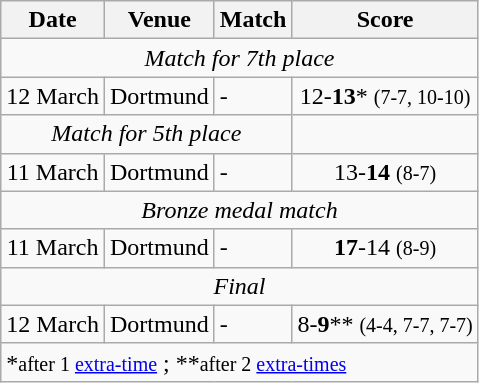<table class="wikitable" style="text-align:center;">
<tr>
<th scope="col">Date</th>
<th scope="col">Venue</th>
<th scope="col">Match</th>
<th scope="col">Score</th>
</tr>
<tr>
<td colspan="4" align="center"><em>Match for 7th place</em></td>
</tr>
<tr>
<td>12 March</td>
<td>Dortmund</td>
<td align="left"> - <strong></strong></td>
<td>12-<strong>13</strong>* <small>(7-7, 10-10)</small></td>
</tr>
<tr>
<td colspan="3" align="center"><em>Match for 5th place</em></td>
</tr>
<tr>
<td>11 March</td>
<td>Dortmund</td>
<td align="left"> - <strong></strong></td>
<td>13-<strong>14</strong> <small>(8-7)</small></td>
</tr>
<tr>
<td colspan="4" align="center"><em>Bronze medal match</em></td>
</tr>
<tr>
<td>11 March</td>
<td>Dortmund</td>
<td align="left"><strong></strong> - </td>
<td><strong>17</strong>-14 <small>(8-9)</small></td>
</tr>
<tr>
<td colspan="4" align="center"><em>Final</em></td>
</tr>
<tr>
<td>12 March</td>
<td>Dortmund</td>
<td align="left"> - <strong></strong></td>
<td>8-<strong>9</strong>** <small>(4-4, 7-7, 7-7)</small></td>
</tr>
<tr>
<td colspan="4" align="left">*<small>after 1 <a href='#'>extra-time</a></small> ; **<small>after 2 <a href='#'>extra-times</a></small></td>
</tr>
</table>
